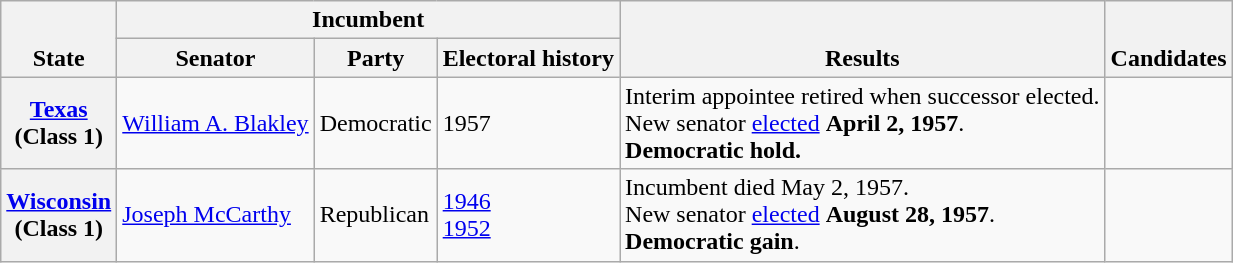<table class=wikitable>
<tr valign=bottom>
<th rowspan=2>State</th>
<th colspan=3>Incumbent</th>
<th rowspan=2>Results</th>
<th rowspan=2>Candidates</th>
</tr>
<tr>
<th>Senator</th>
<th>Party</th>
<th>Electoral history</th>
</tr>
<tr>
<th><a href='#'>Texas</a><br>(Class 1)</th>
<td><a href='#'>William A. Blakley</a></td>
<td>Democratic</td>
<td nowrap>1957 </td>
<td>Interim appointee retired when successor elected.<br>New senator <a href='#'>elected</a> <strong>April 2, 1957</strong>.<br><strong>Democratic hold.</strong></td>
<td nowrap></td>
</tr>
<tr>
<th><a href='#'>Wisconsin</a><br>(Class 1)</th>
<td><a href='#'>Joseph McCarthy</a></td>
<td>Republican</td>
<td nowrap><a href='#'>1946</a><br><a href='#'>1952</a></td>
<td>Incumbent died May 2, 1957.<br>New senator <a href='#'>elected</a> <strong>August 28, 1957</strong>.<br><strong>Democratic gain</strong>.</td>
<td nowrap></td>
</tr>
</table>
